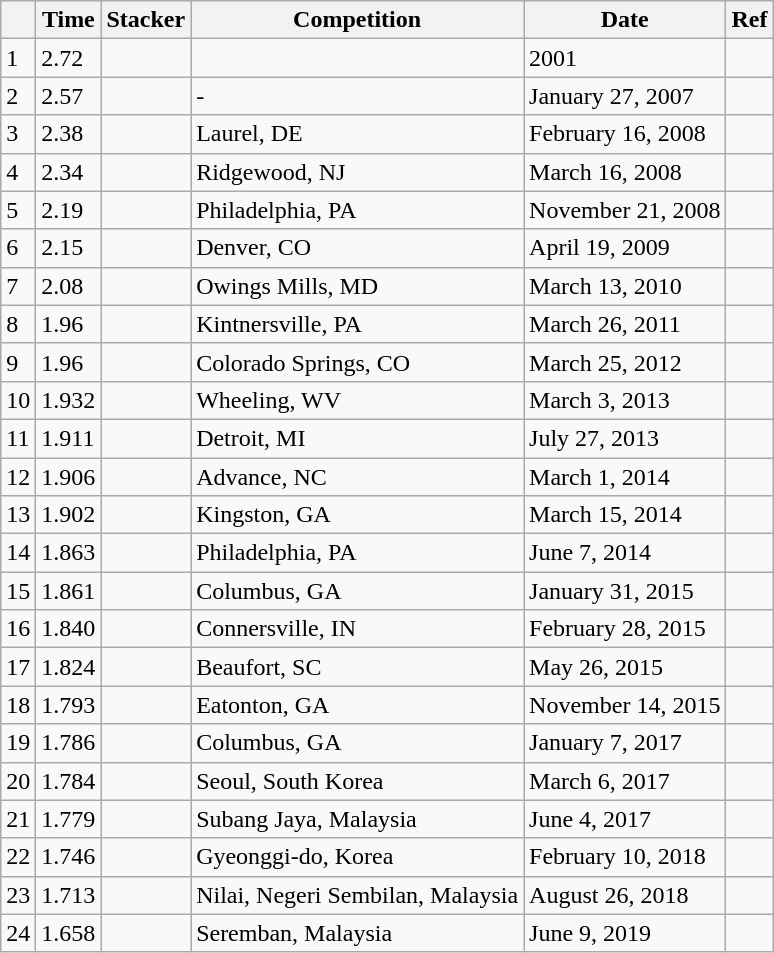<table class="wikitable">
<tr>
<th></th>
<th>Time</th>
<th>Stacker</th>
<th>Competition</th>
<th>Date</th>
<th>Ref</th>
</tr>
<tr>
<td>1</td>
<td>2.72</td>
<td></td>
<td></td>
<td>2001</td>
<td></td>
</tr>
<tr>
<td>2</td>
<td>2.57</td>
<td></td>
<td>-</td>
<td>January 27, 2007</td>
<td></td>
</tr>
<tr>
<td>3</td>
<td>2.38</td>
<td></td>
<td>Laurel, DE</td>
<td>February 16, 2008</td>
<td></td>
</tr>
<tr>
<td>4</td>
<td>2.34</td>
<td></td>
<td>Ridgewood, NJ</td>
<td>March 16, 2008</td>
<td></td>
</tr>
<tr>
<td>5</td>
<td>2.19</td>
<td></td>
<td>Philadelphia, PA</td>
<td>November 21, 2008</td>
<td></td>
</tr>
<tr>
<td>6</td>
<td>2.15</td>
<td></td>
<td>Denver, CO</td>
<td>April 19, 2009</td>
<td></td>
</tr>
<tr>
<td>7</td>
<td>2.08</td>
<td></td>
<td>Owings Mills, MD</td>
<td>March 13, 2010</td>
<td></td>
</tr>
<tr>
<td>8</td>
<td>1.96</td>
<td></td>
<td>Kintnersville, PA</td>
<td>March 26, 2011</td>
<td></td>
</tr>
<tr>
<td>9</td>
<td>1.96</td>
<td></td>
<td>Colorado Springs, CO</td>
<td>March 25, 2012</td>
<td></td>
</tr>
<tr>
<td>10</td>
<td>1.932</td>
<td></td>
<td>Wheeling, WV</td>
<td>March 3, 2013</td>
<td></td>
</tr>
<tr>
<td>11</td>
<td>1.911</td>
<td></td>
<td>Detroit, MI</td>
<td>July 27, 2013</td>
<td></td>
</tr>
<tr>
<td>12</td>
<td>1.906</td>
<td></td>
<td>Advance, NC</td>
<td>March 1, 2014</td>
<td></td>
</tr>
<tr>
<td>13</td>
<td>1.902</td>
<td></td>
<td>Kingston, GA</td>
<td>March 15, 2014</td>
<td></td>
</tr>
<tr>
<td>14</td>
<td>1.863</td>
<td></td>
<td>Philadelphia, PA</td>
<td>June 7, 2014</td>
<td></td>
</tr>
<tr>
<td>15</td>
<td>1.861</td>
<td></td>
<td>Columbus, GA</td>
<td>January 31, 2015</td>
<td></td>
</tr>
<tr>
<td>16</td>
<td>1.840</td>
<td></td>
<td>Connersville, IN</td>
<td>February 28, 2015</td>
<td></td>
</tr>
<tr>
<td>17</td>
<td>1.824</td>
<td></td>
<td>Beaufort, SC</td>
<td>May 26, 2015</td>
<td></td>
</tr>
<tr>
<td>18</td>
<td>1.793</td>
<td></td>
<td>Eatonton, GA</td>
<td>November 14, 2015</td>
<td></td>
</tr>
<tr>
<td>19</td>
<td>1.786</td>
<td></td>
<td>Columbus, GA</td>
<td>January 7, 2017</td>
</tr>
<tr>
<td>20</td>
<td>1.784</td>
<td></td>
<td>Seoul, South Korea</td>
<td>March 6, 2017</td>
<td></td>
</tr>
<tr>
<td>21</td>
<td>1.779</td>
<td></td>
<td>Subang Jaya, Malaysia</td>
<td>June 4, 2017</td>
<td></td>
</tr>
<tr>
<td>22</td>
<td>1.746</td>
<td></td>
<td>Gyeonggi-do, Korea</td>
<td>February 10, 2018</td>
<td></td>
</tr>
<tr>
<td>23</td>
<td>1.713</td>
<td></td>
<td>Nilai, Negeri Sembilan, Malaysia</td>
<td>August 26, 2018</td>
<td></td>
</tr>
<tr>
<td>24</td>
<td>1.658</td>
<td></td>
<td>Seremban, Malaysia</td>
<td>June 9, 2019</td>
<td></td>
</tr>
</table>
